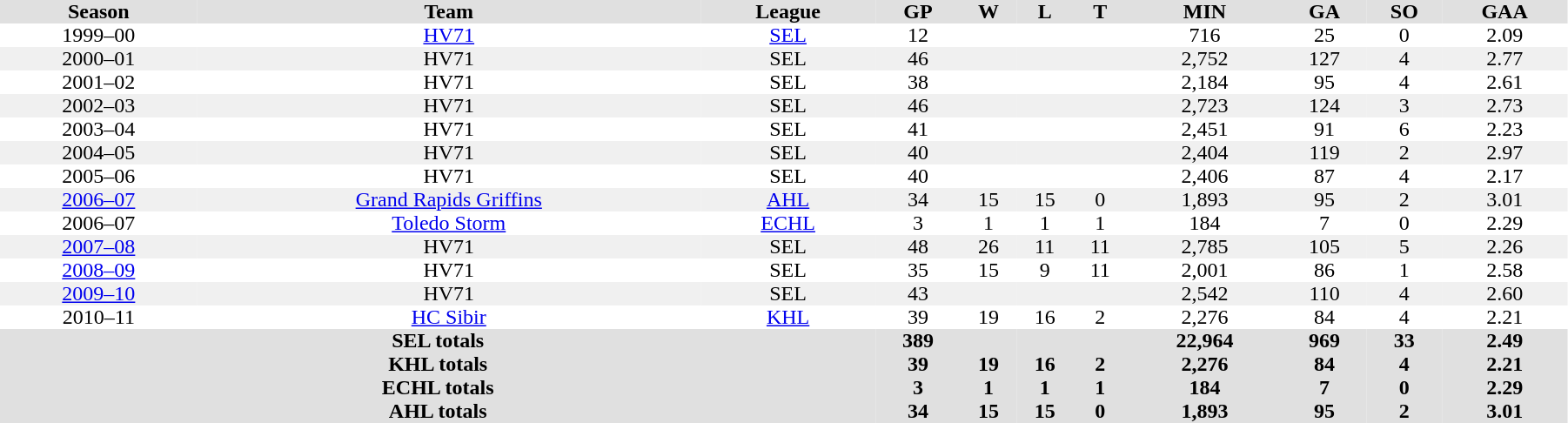<table border="0" cellpadding="0" cellspacing="0" style="width:95%;">
<tr>
<th colspan="3" style="background:#fff;"></th>
<th rowspan="99" style="background:#fff;"></th>
</tr>
<tr style="background:#e0e0e0; text-align:center;">
<th>Season</th>
<th>Team</th>
<th>League</th>
<th>GP</th>
<th>W</th>
<th>L</th>
<th>T</th>
<th>MIN</th>
<th>GA</th>
<th>SO</th>
<th>GAA</th>
</tr>
<tr ALIGN="center">
<td>1999–00</td>
<td><a href='#'>HV71</a></td>
<td><a href='#'>SEL</a></td>
<td>12</td>
<td></td>
<td></td>
<td></td>
<td>716</td>
<td>25</td>
<td>0</td>
<td>2.09</td>
</tr>
<tr ALIGN="center" bgcolor="#f0f0f0">
<td>2000–01</td>
<td>HV71</td>
<td>SEL</td>
<td>46</td>
<td></td>
<td></td>
<td></td>
<td>2,752</td>
<td>127</td>
<td>4</td>
<td>2.77</td>
</tr>
<tr ALIGN="center">
<td>2001–02</td>
<td>HV71</td>
<td>SEL</td>
<td>38</td>
<td></td>
<td></td>
<td></td>
<td>2,184</td>
<td>95</td>
<td>4</td>
<td>2.61</td>
</tr>
<tr ALIGN="center" bgcolor="#f0f0f0">
<td>2002–03</td>
<td>HV71</td>
<td>SEL</td>
<td>46</td>
<td></td>
<td></td>
<td></td>
<td>2,723</td>
<td>124</td>
<td>3</td>
<td>2.73</td>
</tr>
<tr ALIGN="center">
<td>2003–04</td>
<td>HV71</td>
<td>SEL</td>
<td>41</td>
<td></td>
<td></td>
<td></td>
<td>2,451</td>
<td>91</td>
<td>6</td>
<td>2.23</td>
</tr>
<tr ALIGN="center" bgcolor="#f0f0f0">
<td>2004–05</td>
<td>HV71</td>
<td>SEL</td>
<td>40</td>
<td></td>
<td></td>
<td></td>
<td>2,404</td>
<td>119</td>
<td>2</td>
<td>2.97</td>
</tr>
<tr ALIGN="center">
<td>2005–06</td>
<td>HV71</td>
<td>SEL</td>
<td>40</td>
<td></td>
<td></td>
<td></td>
<td>2,406</td>
<td>87</td>
<td>4</td>
<td>2.17</td>
</tr>
<tr ALIGN="center" bgcolor="#f0f0f0">
<td><a href='#'>2006–07</a></td>
<td><a href='#'>Grand Rapids Griffins</a></td>
<td><a href='#'>AHL</a></td>
<td>34</td>
<td>15</td>
<td>15</td>
<td>0</td>
<td>1,893</td>
<td>95</td>
<td>2</td>
<td>3.01</td>
</tr>
<tr ALIGN="center">
<td>2006–07</td>
<td><a href='#'>Toledo Storm</a></td>
<td><a href='#'>ECHL</a></td>
<td>3</td>
<td>1</td>
<td>1</td>
<td>1</td>
<td>184</td>
<td>7</td>
<td>0</td>
<td>2.29</td>
</tr>
<tr ALIGN="center" bgcolor="#f0f0f0">
<td><a href='#'>2007–08</a></td>
<td>HV71</td>
<td>SEL</td>
<td>48</td>
<td>26</td>
<td>11</td>
<td>11</td>
<td>2,785</td>
<td>105</td>
<td>5</td>
<td>2.26</td>
</tr>
<tr ALIGN="center">
<td><a href='#'>2008–09</a></td>
<td>HV71</td>
<td>SEL</td>
<td>35</td>
<td>15</td>
<td>9</td>
<td>11</td>
<td>2,001</td>
<td>86</td>
<td>1</td>
<td>2.58</td>
</tr>
<tr ALIGN="center" bgcolor="#f0f0f0">
<td><a href='#'>2009–10</a></td>
<td>HV71</td>
<td>SEL</td>
<td>43</td>
<td></td>
<td></td>
<td></td>
<td>2,542</td>
<td>110</td>
<td>4</td>
<td>2.60</td>
</tr>
<tr ALIGN="center">
<td>2010–11</td>
<td><a href='#'>HC Sibir</a></td>
<td><a href='#'>KHL</a></td>
<td>39</td>
<td>19</td>
<td>16</td>
<td>2</td>
<td>2,276</td>
<td>84</td>
<td>4</td>
<td>2.21</td>
</tr>
<tr ALIGN="center" bgcolor="#e0e0e0">
<th colspan="3" align="center">SEL totals</th>
<th>389</th>
<th></th>
<th></th>
<th></th>
<th>22,964</th>
<th>969</th>
<th>33</th>
<th>2.49</th>
</tr>
<tr ALIGN="center" bgcolor="#e0e0e0">
<th colspan="3" align="center">KHL totals</th>
<th>39</th>
<th>19</th>
<th>16</th>
<th>2</th>
<th>2,276</th>
<th>84</th>
<th>4</th>
<th>2.21</th>
</tr>
<tr ALIGN="center" bgcolor="#e0e0e0">
<th colspan="3" align="center">ECHL totals</th>
<th>3</th>
<th>1</th>
<th>1</th>
<th>1</th>
<th>184</th>
<th>7</th>
<th>0</th>
<th>2.29</th>
</tr>
<tr ALIGN="center" bgcolor="#e0e0e0">
<th colspan="3" align="center">AHL totals</th>
<th>34</th>
<th>15</th>
<th>15</th>
<th>0</th>
<th>1,893</th>
<th>95</th>
<th>2</th>
<th>3.01</th>
</tr>
</table>
